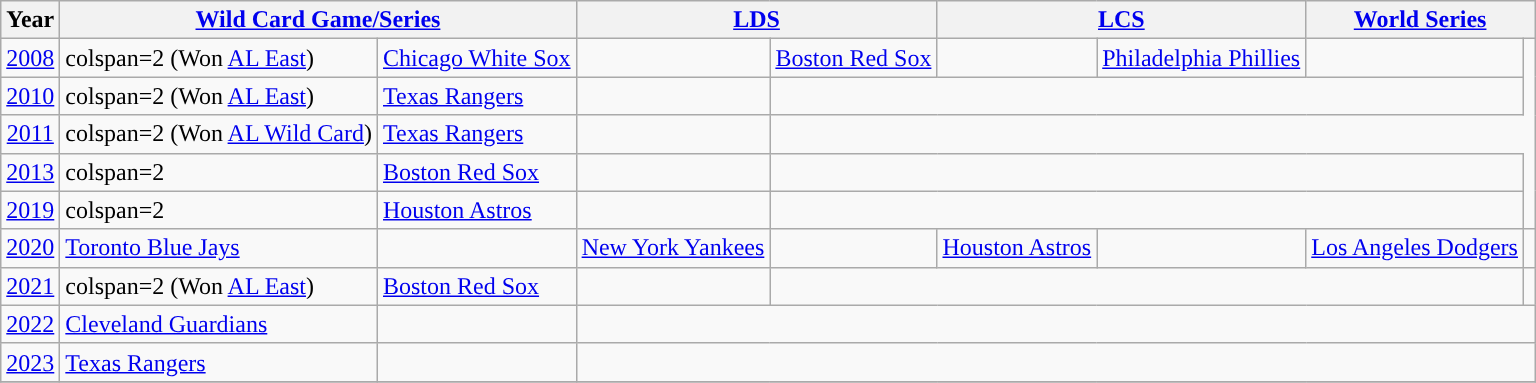<table class="wikitable">
<tr>
<th>Year</th>
<th colspan=2><a href='#'><span>Wild Card Game/Series</span></a></th>
<th colspan=2><a href='#'><span>LDS</span></a></th>
<th colspan=2><a href='#'><span>LCS</span></a></th>
<th colspan=2><a href='#'><span>World Series</span></a></th>
</tr>
<tr>
<td align=center><a href='#'>2008</a></td>
<td>colspan=2  (Won <a href='#'>AL East</a>)</td>
<td><a href='#'>Chicago White Sox</a></td>
<td></td>
<td><a href='#'>Boston Red Sox</a></td>
<td></td>
<td><a href='#'>Philadelphia Phillies</a></td>
<td></td>
</tr>
<tr>
<td align=center><a href='#'>2010</a></td>
<td>colspan=2  (Won <a href='#'>AL East</a>)</td>
<td><a href='#'>Texas Rangers</a></td>
<td></td>
<td colspan=4></td>
</tr>
<tr>
<td align=center><a href='#'>2011</a></td>
<td>colspan=2  (Won <a href='#'>AL Wild Card</a>)</td>
<td><a href='#'>Texas Rangers</a></td>
<td></td>
</tr>
<tr>
<td align=center><a href='#'>2013</a></td>
<td>colspan=2 </td>
<td><a href='#'>Boston Red Sox</a></td>
<td></td>
<td colspan=4></td>
</tr>
<tr>
<td align=center><a href='#'>2019</a></td>
<td>colspan=2 </td>
<td><a href='#'>Houston Astros</a></td>
<td></td>
<td colspan=4></td>
</tr>
<tr>
<td align=center><a href='#'>2020</a></td>
<td><a href='#'>Toronto Blue Jays</a></td>
<td></td>
<td><a href='#'>New York Yankees</a></td>
<td></td>
<td><a href='#'>Houston Astros</a></td>
<td></td>
<td><a href='#'>Los Angeles Dodgers</a></td>
<td></td>
</tr>
<tr>
<td align=center><a href='#'>2021</a></td>
<td>colspan=2  (Won <a href='#'>AL East</a>)</td>
<td><a href='#'>Boston Red Sox</a></td>
<td></td>
<td colspan=4></td>
</tr>
<tr>
<td align=center><a href='#'>2022</a></td>
<td><a href='#'>Cleveland Guardians</a></td>
<td></td>
<td colspan=6></td>
</tr>
<tr>
<td align=center><a href='#'>2023</a></td>
<td><a href='#'>Texas Rangers</a></td>
<td></td>
<td colspan=6></td>
</tr>
<tr>
</tr>
</table>
